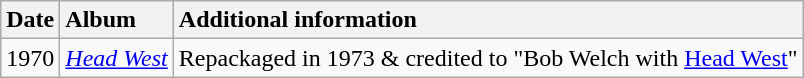<table class="wikitable">
<tr>
<th style="vertical-align:top; text-align:left;">Date</th>
<th style="text-align:left; vertical-align:top;">Album</th>
<th style="text-align:left; vertical-align:top;">Additional information</th>
</tr>
<tr style="vertical-align:top;">
<td style="text-align:left; ">1970</td>
<td style="text-align:left; "><em><a href='#'>Head West</a></em></td>
<td style="text-align:left; ">Repackaged in 1973 & credited to "Bob Welch with <a href='#'>Head West</a>"</td>
</tr>
</table>
